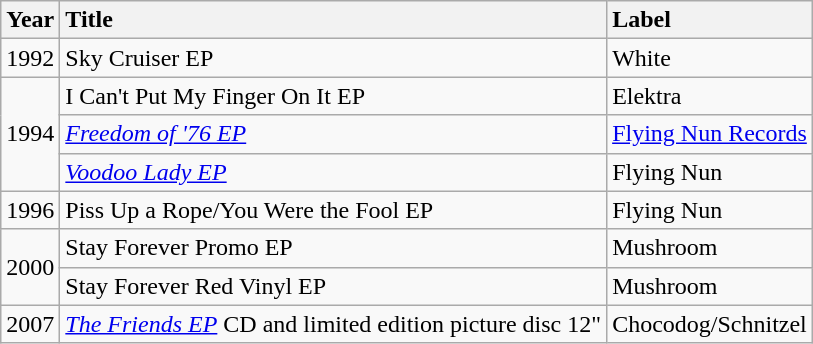<table class="wikitable">
<tr>
<th style="text-align:left;">Year</th>
<th style="text-align:left;">Title</th>
<th style="text-align:left;">Label</th>
</tr>
<tr>
<td>1992</td>
<td>Sky Cruiser EP</td>
<td>White</td>
</tr>
<tr>
<td rowspan="3">1994</td>
<td>I Can't Put My Finger On It EP</td>
<td>Elektra</td>
</tr>
<tr>
<td><em><a href='#'>Freedom of '76 EP</a></em></td>
<td><a href='#'>Flying Nun Records</a></td>
</tr>
<tr>
<td><em><a href='#'>Voodoo Lady EP</a></em></td>
<td>Flying Nun</td>
</tr>
<tr>
<td>1996</td>
<td>Piss Up a Rope/You Were the Fool EP</td>
<td>Flying Nun</td>
</tr>
<tr>
<td rowspan="2">2000</td>
<td>Stay Forever Promo EP</td>
<td>Mushroom</td>
</tr>
<tr>
<td>Stay Forever Red Vinyl EP</td>
<td>Mushroom</td>
</tr>
<tr>
<td>2007</td>
<td><em><a href='#'>The Friends EP</a></em> CD and limited edition picture disc 12"</td>
<td>Chocodog/Schnitzel</td>
</tr>
</table>
